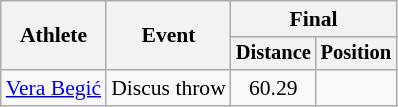<table class=wikitable style="font-size:90%">
<tr>
<th rowspan="2">Athlete</th>
<th rowspan="2">Event</th>
<th colspan="2">Final</th>
</tr>
<tr style="font-size:95%">
<th>Distance</th>
<th>Position</th>
</tr>
<tr align=center>
<td align=left><a href='#'>Vera Begić</a></td>
<td align=left>Discus throw</td>
<td>60.29</td>
<td></td>
</tr>
</table>
